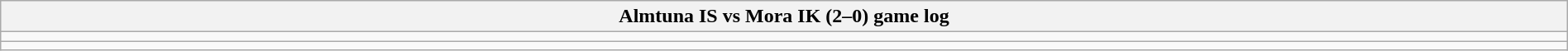<table class="wikitable collapsible collapsed" width=100%>
<tr>
<th>Almtuna IS vs Mora IK (2–0) game log</th>
</tr>
<tr>
<td></td>
</tr>
<tr>
<td></td>
</tr>
</table>
